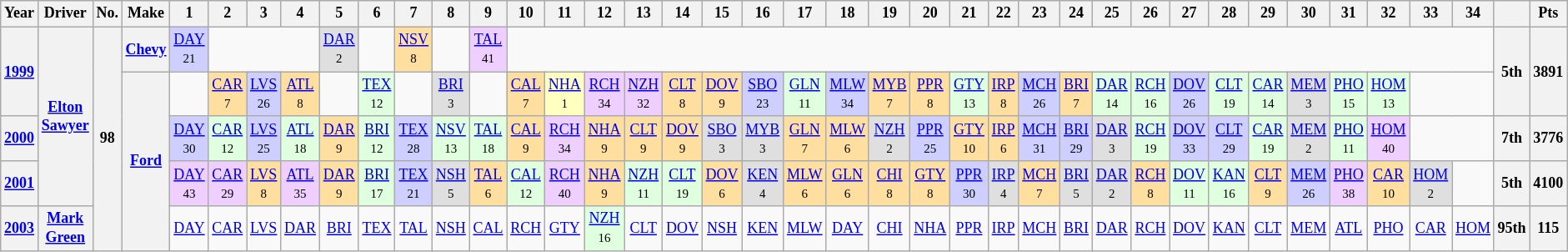<table class="wikitable" style="text-align:center; font-size:75%">
<tr>
<th>Year</th>
<th>Driver</th>
<th>No.</th>
<th>Make</th>
<th>1</th>
<th>2</th>
<th>3</th>
<th>4</th>
<th>5</th>
<th>6</th>
<th>7</th>
<th>8</th>
<th>9</th>
<th>10</th>
<th>11</th>
<th>12</th>
<th>13</th>
<th>14</th>
<th>15</th>
<th>16</th>
<th>17</th>
<th>18</th>
<th>19</th>
<th>20</th>
<th>21</th>
<th>22</th>
<th>23</th>
<th>24</th>
<th>25</th>
<th>26</th>
<th>27</th>
<th>28</th>
<th>29</th>
<th>30</th>
<th>31</th>
<th>32</th>
<th>33</th>
<th>34</th>
<th></th>
<th>Pts</th>
</tr>
<tr>
<th rowspan=2><a href='#'>1999</a></th>
<th rowspan=4><a href='#'>Elton Sawyer</a></th>
<th rowspan=5>98</th>
<th><a href='#'>Chevy</a></th>
<td style="background:#CFCFFF;"><a href='#'>DAY</a><br><small>21</small></td>
<td colspan=3></td>
<td style="background:#DFDFDF;"><a href='#'>DAR</a><br><small>2</small></td>
<td></td>
<td style="background:#FFDF9F;"><a href='#'>NSV</a><br><small>8</small></td>
<td></td>
<td style="background:#EFCFFF;"><a href='#'>TAL</a><br><small>41</small></td>
<td colspan=25></td>
<th rowspan=2>5th</th>
<th rowspan=2>3891</th>
</tr>
<tr>
<th rowspan=4><a href='#'>Ford</a></th>
<td></td>
<td style="background:#FFDF9F;"><a href='#'>CAR</a><br><small>7</small></td>
<td style="background:#CFCFFF;"><a href='#'>LVS</a><br><small>26</small></td>
<td style="background:#FFDF9F;"><a href='#'>ATL</a><br><small>8</small></td>
<td></td>
<td style="background:#DFFFDF;"><a href='#'>TEX</a><br><small>12</small></td>
<td></td>
<td style="background:#DFDFDF;"><a href='#'>BRI</a><br><small>3</small></td>
<td></td>
<td style="background:#FFDF9F;"><a href='#'>CAL</a><br><small>7</small></td>
<td style="background:#FFFFBF;"><a href='#'>NHA</a><br><small>1</small></td>
<td style="background:#EFCFFF;"><a href='#'>RCH</a><br><small>34</small></td>
<td style="background:#EFCFFF;"><a href='#'>NZH</a><br><small>32</small></td>
<td style="background:#FFDF9F;"><a href='#'>CLT</a><br><small>8</small></td>
<td style="background:#FFDF9F;"><a href='#'>DOV</a><br><small>9</small></td>
<td style="background:#CFCFFF;"><a href='#'>SBO</a><br><small>23</small></td>
<td style="background:#DFFFDF;"><a href='#'>GLN</a><br><small>11</small></td>
<td style="background:#CFCFFF;"><a href='#'>MLW</a><br><small>34</small></td>
<td style="background:#FFDF9F;"><a href='#'>MYB</a><br><small>7</small></td>
<td style="background:#FFDF9F;"><a href='#'>PPR</a><br><small>8</small></td>
<td style="background:#DFFFDF;"><a href='#'>GTY</a><br><small>13</small></td>
<td style="background:#FFDF9F;"><a href='#'>IRP</a><br><small>8</small></td>
<td style="background:#CFCFFF;"><a href='#'>MCH</a><br><small>26</small></td>
<td style="background:#FFDF9F;"><a href='#'>BRI</a><br><small>7</small></td>
<td style="background:#DFFFDF;"><a href='#'>DAR</a><br><small>14</small></td>
<td style="background:#DFFFDF;"><a href='#'>RCH</a><br><small>16</small></td>
<td style="background:#CFCFFF;"><a href='#'>DOV</a><br><small>26</small></td>
<td style="background:#DFFFDF;"><a href='#'>CLT</a><br><small>19</small></td>
<td style="background:#DFFFDF;"><a href='#'>CAR</a><br><small>14</small></td>
<td style="background:#DFDFDF;"><a href='#'>MEM</a><br><small>3</small></td>
<td style="background:#DFFFDF;"><a href='#'>PHO</a><br><small>15</small></td>
<td style="background:#DFFFDF;"><a href='#'>HOM</a><br><small>13</small></td>
<td colspan=4></td>
</tr>
<tr>
<th><a href='#'>2000</a></th>
<td style="background:#CFCFFF;"><a href='#'>DAY</a><br><small>30</small></td>
<td style="background:#DFFFDF;"><a href='#'>CAR</a><br><small>12</small></td>
<td style="background:#CFCFFF;"><a href='#'>LVS</a><br><small>25</small></td>
<td style="background:#DFFFDF;"><a href='#'>ATL</a><br><small>18</small></td>
<td style="background:#FFDF9F;"><a href='#'>DAR</a><br><small>9</small></td>
<td style="background:#DFFFDF;"><a href='#'>BRI</a><br><small>12</small></td>
<td style="background:#CFCFFF;"><a href='#'>TEX</a><br><small>28</small></td>
<td style="background:#DFFFDF;"><a href='#'>NSV</a><br><small>13</small></td>
<td style="background:#DFFFDF;"><a href='#'>TAL</a><br><small>18</small></td>
<td style="background:#FFDF9F;"><a href='#'>CAL</a><br><small>9</small></td>
<td style="background:#EFCFFF;"><a href='#'>RCH</a><br><small>34</small></td>
<td style="background:#FFDF9F;"><a href='#'>NHA</a><br><small>9</small></td>
<td style="background:#FFDF9F;"><a href='#'>CLT</a><br><small>9</small></td>
<td style="background:#FFDF9F;"><a href='#'>DOV</a><br><small>9</small></td>
<td style="background:#DFDFDF;"><a href='#'>SBO</a><br><small>3</small></td>
<td style="background:#DFDFDF;"><a href='#'>MYB</a><br><small>3</small></td>
<td style="background:#FFDF9F;"><a href='#'>GLN</a><br><small>7</small></td>
<td style="background:#FFDF9F;"><a href='#'>MLW</a><br><small>6</small></td>
<td style="background:#DFDFDF;"><a href='#'>NZH</a><br><small>2</small></td>
<td style="background:#CFCFFF;"><a href='#'>PPR</a><br><small>25</small></td>
<td style="background:#FFDF9F;"><a href='#'>GTY</a><br><small>10</small></td>
<td style="background:#FFDF9F;"><a href='#'>IRP</a><br><small>6</small></td>
<td style="background:#CFCFFF;"><a href='#'>MCH</a><br><small>31</small></td>
<td style="background:#CFCFFF;"><a href='#'>BRI</a><br><small>29</small></td>
<td style="background:#DFDFDF;"><a href='#'>DAR</a><br><small>3</small></td>
<td style="background:#DFFFDF;"><a href='#'>RCH</a><br><small>19</small></td>
<td style="background:#CFCFFF;"><a href='#'>DOV</a><br><small>33</small></td>
<td style="background:#CFCFFF;"><a href='#'>CLT</a><br><small>29</small></td>
<td style="background:#DFFFDF;"><a href='#'>CAR</a><br><small>19</small></td>
<td style="background:#DFDFDF;"><a href='#'>MEM</a><br><small>2</small></td>
<td style="background:#DFFFDF;"><a href='#'>PHO</a><br><small>11</small></td>
<td style="background:#EFCFFF;"><a href='#'>HOM</a><br><small>40</small></td>
<td colspan=2></td>
<th>7th</th>
<th>3776</th>
</tr>
<tr>
<th><a href='#'>2001</a></th>
<td style="background:#EFCFFF;"><a href='#'>DAY</a><br><small>43</small></td>
<td style="background:#EFCFFF;"><a href='#'>CAR</a><br><small>29</small></td>
<td style="background:#FFDF9F;"><a href='#'>LVS</a><br><small>8</small></td>
<td style="background:#EFCFFF;"><a href='#'>ATL</a><br><small>35</small></td>
<td style="background:#FFDF9F;"><a href='#'>DAR</a><br><small>9</small></td>
<td style="background:#DFFFDF;"><a href='#'>BRI</a><br><small>17</small></td>
<td style="background:#CFCFFF;"><a href='#'>TEX</a><br><small>21</small></td>
<td style="background:#DFDFDF;"><a href='#'>NSH</a><br><small>5</small></td>
<td style="background:#FFDF9F;"><a href='#'>TAL</a><br><small>6</small></td>
<td style="background:#DFFFDF;"><a href='#'>CAL</a><br><small>12</small></td>
<td style="background:#EFCFFF;"><a href='#'>RCH</a><br><small>40</small></td>
<td style="background:#FFDF9F;"><a href='#'>NHA</a><br><small>9</small></td>
<td style="background:#DFFFDF;"><a href='#'>NZH</a><br><small>11</small></td>
<td style="background:#DFFFDF;"><a href='#'>CLT</a><br><small>19</small></td>
<td style="background:#FFDF9F;"><a href='#'>DOV</a><br><small>6</small></td>
<td style="background:#DFDFDF;"><a href='#'>KEN</a><br><small>4</small></td>
<td style="background:#FFDF9F;"><a href='#'>MLW</a><br><small>6</small></td>
<td style="background:#FFDF9F;"><a href='#'>GLN</a><br><small>6</small></td>
<td style="background:#FFDF9F;"><a href='#'>CHI</a><br><small>8</small></td>
<td style="background:#FFDF9F;"><a href='#'>GTY</a><br><small>8</small></td>
<td style="background:#CFCFFF;"><a href='#'>PPR</a><br><small>30</small></td>
<td style="background:#DFDFDF;"><a href='#'>IRP</a><br><small>4</small></td>
<td style="background:#FFDF9F;"><a href='#'>MCH</a><br><small>7</small></td>
<td style="background:#DFDFDF;"><a href='#'>BRI</a><br><small>5</small></td>
<td style="background:#DFDFDF;"><a href='#'>DAR</a><br><small>2</small></td>
<td style="background:#FFDF9F;"><a href='#'>RCH</a><br><small>8</small></td>
<td style="background:#DFFFDF;"><a href='#'>DOV</a><br><small>11</small></td>
<td style="background:#DFFFDF;"><a href='#'>KAN</a><br><small>16</small></td>
<td style="background:#FFDF9F;"><a href='#'>CLT</a><br><small>9</small></td>
<td style="background:#CFCFFF;"><a href='#'>MEM</a><br><small>26</small></td>
<td style="background:#EFCFFF;"><a href='#'>PHO</a><br><small>38</small></td>
<td style="background:#FFDF9F;"><a href='#'>CAR</a><br><small>10</small></td>
<td style="background:#DFDFDF;"><a href='#'>HOM</a><br><small>2</small></td>
<td></td>
<th>5th</th>
<th>4100</th>
</tr>
<tr>
<th><a href='#'>2003</a></th>
<th><a href='#'>Mark Green</a></th>
<td><a href='#'>DAY</a></td>
<td><a href='#'>CAR</a></td>
<td><a href='#'>LVS</a></td>
<td><a href='#'>DAR</a></td>
<td><a href='#'>BRI</a></td>
<td><a href='#'>TEX</a></td>
<td><a href='#'>TAL</a></td>
<td><a href='#'>NSH</a></td>
<td><a href='#'>CAL</a></td>
<td><a href='#'>RCH</a></td>
<td><a href='#'>GTY</a></td>
<td style="background:#DFFFDF;"><a href='#'>NZH</a><br><small>16</small></td>
<td><a href='#'>CLT</a></td>
<td><a href='#'>DOV</a></td>
<td><a href='#'>NSH</a></td>
<td><a href='#'>KEN</a></td>
<td><a href='#'>MLW</a></td>
<td><a href='#'>DAY</a></td>
<td><a href='#'>CHI</a></td>
<td><a href='#'>NHA</a></td>
<td><a href='#'>PPR</a></td>
<td><a href='#'>IRP</a></td>
<td><a href='#'>MCH</a></td>
<td><a href='#'>BRI</a></td>
<td><a href='#'>DAR</a></td>
<td><a href='#'>RCH</a></td>
<td><a href='#'>DOV</a></td>
<td><a href='#'>KAN</a></td>
<td><a href='#'>CLT</a></td>
<td><a href='#'>MEM</a></td>
<td><a href='#'>ATL</a></td>
<td><a href='#'>PHO</a></td>
<td><a href='#'>CAR</a></td>
<td><a href='#'>HOM</a></td>
<th>95th</th>
<th>115</th>
</tr>
</table>
